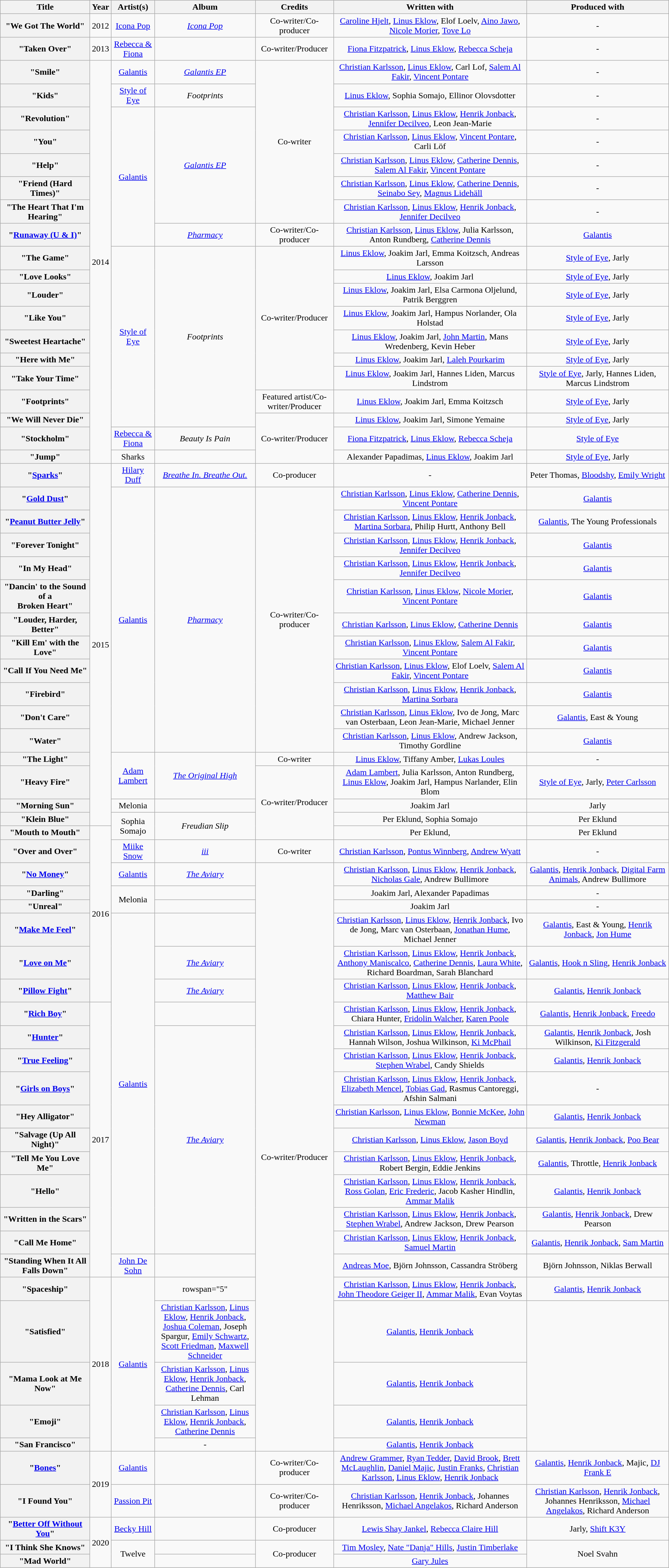<table class="wikitable plainrowheaders" style="text-align:center;">
<tr>
<th scope="col" style="width:160px;">Title</th>
<th scope="col">Year</th>
<th scope="col">Artist(s)</th>
<th scope="col" style="width:180px;">Album</th>
<th scope="col">Credits</th>
<th scope="col">Written with</th>
<th scope="col">Produced with</th>
</tr>
<tr>
<th scope="row">"We Got The World"</th>
<td>2012</td>
<td><a href='#'>Icona Pop</a></td>
<td><em><a href='#'>Icona Pop</a></em></td>
<td>Co-writer/Co-producer</td>
<td><a href='#'>Caroline Hjelt</a>, <a href='#'>Linus Eklow</a>, Elof Loelv, <a href='#'>Aino Jawo</a>, <a href='#'>Nicole Morier</a>, <a href='#'>Tove Lo</a></td>
<td>-</td>
</tr>
<tr>
<th scope="row">"Taken Over"</th>
<td>2013</td>
<td><a href='#'>Rebecca & Fiona</a></td>
<td></td>
<td>Co-writer/Producer</td>
<td><a href='#'>Fiona Fitzpatrick</a>, <a href='#'>Linus Eklow</a>, <a href='#'>Rebecca Scheja</a></td>
<td>-</td>
</tr>
<tr>
<th scope="row">"Smile"</th>
<td rowspan="19">2014</td>
<td><a href='#'>Galantis</a></td>
<td><em><a href='#'>Galantis EP</a></em></td>
<td rowspan="7">Co-writer</td>
<td><a href='#'>Christian Karlsson</a>, <a href='#'>Linus Eklow</a>, Carl Lof, <a href='#'>Salem Al Fakir</a>, <a href='#'>Vincent Pontare</a></td>
<td>-</td>
</tr>
<tr>
<th scope="row">"Kids"<br></th>
<td><a href='#'>Style of Eye</a></td>
<td><em>Footprints</em></td>
<td><a href='#'>Linus Eklow</a>, Sophia Somajo, Ellinor Olovsdotter</td>
<td>-</td>
</tr>
<tr>
<th scope="row">"Revolution"</th>
<td rowspan="6"><a href='#'>Galantis</a></td>
<td rowspan="5"><em><a href='#'>Galantis EP</a></em></td>
<td><a href='#'>Christian Karlsson</a>, <a href='#'>Linus Eklow</a>, <a href='#'>Henrik Jonback</a>, <a href='#'>Jennifer Decilveo</a>, Leon Jean-Marie</td>
<td>-</td>
</tr>
<tr>
<th scope="row">"You"</th>
<td><a href='#'>Christian Karlsson</a>, <a href='#'>Linus Eklow</a>, <a href='#'>Vincent Pontare</a>, Carli Löf</td>
<td>-</td>
</tr>
<tr>
<th scope="row">"Help"</th>
<td><a href='#'>Christian Karlsson</a>, <a href='#'>Linus Eklow</a>, <a href='#'>Catherine Dennis</a>, <a href='#'>Salem Al Fakir</a>, <a href='#'>Vincent Pontare</a></td>
<td>-</td>
</tr>
<tr>
<th scope="row">"Friend (Hard Times)"</th>
<td><a href='#'>Christian Karlsson</a>, <a href='#'>Linus Eklow</a>, <a href='#'>Catherine Dennis</a>, <a href='#'>Seinabo Sey</a>, <a href='#'>Magnus Lidehäll</a></td>
<td>-</td>
</tr>
<tr>
<th scope="row">"The Heart That I'm Hearing"</th>
<td><a href='#'>Christian Karlsson</a>, <a href='#'>Linus Eklow</a>, <a href='#'>Henrik Jonback</a>, <a href='#'>Jennifer Decilveo</a></td>
<td>-</td>
</tr>
<tr>
<th scope="row">"<a href='#'>Runaway (U & I)</a>"</th>
<td><em><a href='#'>Pharmacy</a></em></td>
<td>Co-writer/Co-producer</td>
<td><a href='#'>Christian Karlsson</a>, <a href='#'>Linus Eklow</a>, Julia Karlsson, Anton Rundberg, <a href='#'>Catherine Dennis</a></td>
<td><a href='#'>Galantis</a></td>
</tr>
<tr>
<th scope="row">"The Game"<br></th>
<td rowspan="9"><a href='#'>Style of Eye</a></td>
<td rowspan="9"><em>Footprints</em></td>
<td rowspan="7">Co-writer/Producer</td>
<td><a href='#'>Linus Eklow</a>, Joakim Jarl, Emma Koitzsch, Andreas Larsson</td>
<td><a href='#'>Style of Eye</a>, Jarly</td>
</tr>
<tr>
<th scope="row">"Love Looks"<br></th>
<td><a href='#'>Linus Eklow</a>, Joakim Jarl</td>
<td><a href='#'>Style of Eye</a>, Jarly</td>
</tr>
<tr>
<th scope="row">"Louder"<br></th>
<td><a href='#'>Linus Eklow</a>, Joakim Jarl, Elsa Carmona Oljelund, Patrik Berggren</td>
<td><a href='#'>Style of Eye</a>, Jarly</td>
</tr>
<tr>
<th scope="row">"Like You"<br></th>
<td><a href='#'>Linus Eklow</a>, Joakim Jarl, Hampus Norlander, Ola Holstad</td>
<td><a href='#'>Style of Eye</a>, Jarly</td>
</tr>
<tr>
<th scope="row">"Sweetest Heartache"<br></th>
<td><a href='#'>Linus Eklow</a>, Joakim Jarl, <a href='#'>John Martin</a>, Mans Wredenberg, Kevin Heber</td>
<td><a href='#'>Style of Eye</a>, Jarly</td>
</tr>
<tr>
<th scope="row">"Here with Me"<br></th>
<td><a href='#'>Linus Eklow</a>, Joakim Jarl, <a href='#'>Laleh Pourkarim</a></td>
<td><a href='#'>Style of Eye</a>, Jarly</td>
</tr>
<tr>
<th scope="row">"Take Your Time"<br></th>
<td><a href='#'>Linus Eklow</a>, Joakim Jarl, Hannes Liden, Marcus Lindstrom</td>
<td><a href='#'>Style of Eye</a>, Jarly, Hannes Liden, Marcus Lindstrom</td>
</tr>
<tr>
<th scope="row">"Footprints"<br></th>
<td>Featured artist/Co-writer/Producer</td>
<td><a href='#'>Linus Eklow</a>, Joakim Jarl, Emma Koitzsch</td>
<td><a href='#'>Style of Eye</a>, Jarly</td>
</tr>
<tr>
<th scope="row">"We Will Never Die"<br></th>
<td rowspan="3">Co-writer/Producer</td>
<td><a href='#'>Linus Eklow</a>, Joakim Jarl, Simone Yemaine</td>
<td><a href='#'>Style of Eye</a>, Jarly</td>
</tr>
<tr>
<th scope="row">"Stockholm"</th>
<td><a href='#'>Rebecca & Fiona</a></td>
<td><em>Beauty Is Pain</em></td>
<td><a href='#'>Fiona Fitzpatrick</a>, <a href='#'>Linus Eklow</a>, <a href='#'>Rebecca Scheja</a></td>
<td><a href='#'>Style of Eye</a></td>
</tr>
<tr>
<th scope="row">"Jump"</th>
<td>Sharks</td>
<td></td>
<td>Alexander Papadimas, <a href='#'>Linus Eklow</a>, Joakim Jarl</td>
<td><a href='#'>Style of Eye</a>, Jarly</td>
</tr>
<tr>
<th scope="row">"<a href='#'>Sparks</a>"</th>
<td rowspan="16">2015</td>
<td><a href='#'>Hilary Duff</a></td>
<td><em><a href='#'>Breathe In. Breathe Out.</a></em></td>
<td>Co-producer</td>
<td>-</td>
<td>Peter Thomas, <a href='#'>Bloodshy</a>, <a href='#'>Emily Wright</a></td>
</tr>
<tr>
<th scope="row">"<a href='#'>Gold Dust</a>"</th>
<td rowspan="11"><a href='#'>Galantis</a></td>
<td rowspan="11"><em><a href='#'>Pharmacy</a></em></td>
<td rowspan="11">Co-writer/Co-producer</td>
<td><a href='#'>Christian Karlsson</a>, <a href='#'>Linus Eklow</a>, <a href='#'>Catherine Dennis</a>, <a href='#'>Vincent Pontare</a></td>
<td><a href='#'>Galantis</a></td>
</tr>
<tr>
<th scope="row">"<a href='#'>Peanut Butter Jelly</a>"</th>
<td><a href='#'>Christian Karlsson</a>, <a href='#'>Linus Eklow</a>, <a href='#'>Henrik Jonback</a>, <a href='#'>Martina Sorbara</a>, Philip Hurtt, Anthony Bell</td>
<td><a href='#'>Galantis</a>, The Young Professionals</td>
</tr>
<tr>
<th scope="row">"Forever Tonight"</th>
<td><a href='#'>Christian Karlsson</a>, <a href='#'>Linus Eklow</a>, <a href='#'>Henrik Jonback</a>, <a href='#'>Jennifer Decilveo</a></td>
<td><a href='#'>Galantis</a></td>
</tr>
<tr>
<th scope="row">"In My Head"</th>
<td><a href='#'>Christian Karlsson</a>, <a href='#'>Linus Eklow</a>, <a href='#'>Henrik Jonback</a>, <a href='#'>Jennifer Decilveo</a></td>
<td><a href='#'>Galantis</a></td>
</tr>
<tr>
<th scope="row">"Dancin' to the Sound of a<br>Broken Heart"</th>
<td><a href='#'>Christian Karlsson</a>, <a href='#'>Linus Eklow</a>, <a href='#'>Nicole Morier</a>, <a href='#'>Vincent Pontare</a></td>
<td><a href='#'>Galantis</a></td>
</tr>
<tr>
<th scope="row">"Louder, Harder, Better"</th>
<td><a href='#'>Christian Karlsson</a>, <a href='#'>Linus Eklow</a>, <a href='#'>Catherine Dennis</a></td>
<td><a href='#'>Galantis</a></td>
</tr>
<tr>
<th scope="row">"Kill Em' with the Love"</th>
<td><a href='#'>Christian Karlsson</a>, <a href='#'>Linus Eklow</a>, <a href='#'>Salem Al Fakir</a>, <a href='#'>Vincent Pontare</a></td>
<td><a href='#'>Galantis</a></td>
</tr>
<tr>
<th scope="row">"Call If You Need Me"</th>
<td><a href='#'>Christian Karlsson</a>, <a href='#'>Linus Eklow</a>, Elof Loelv, <a href='#'>Salem Al Fakir</a>, <a href='#'>Vincent Pontare</a></td>
<td><a href='#'>Galantis</a></td>
</tr>
<tr>
<th scope="row">"Firebird"</th>
<td><a href='#'>Christian Karlsson</a>, <a href='#'>Linus Eklow</a>, <a href='#'>Henrik Jonback</a>, <a href='#'>Martina Sorbara</a></td>
<td><a href='#'>Galantis</a></td>
</tr>
<tr>
<th scope="row">"Don't Care"</th>
<td><a href='#'>Christian Karlsson</a>, <a href='#'>Linus Eklow</a>, Ivo de Jong, Marc van Osterbaan, Leon Jean-Marie, Michael Jenner</td>
<td><a href='#'>Galantis</a>, East & Young</td>
</tr>
<tr>
<th scope="row">"Water"</th>
<td><a href='#'>Christian Karlsson</a>, <a href='#'>Linus Eklow</a>, Andrew Jackson, Timothy Gordline</td>
<td><a href='#'>Galantis</a></td>
</tr>
<tr>
<th scope="row">"The Light"</th>
<td rowspan="2"><a href='#'>Adam Lambert</a></td>
<td rowspan="2"><em><a href='#'>The Original High</a></em></td>
<td>Co-writer</td>
<td><a href='#'>Linus Eklow</a>, Tiffany Amber, <a href='#'>Lukas Loules</a></td>
<td>-</td>
</tr>
<tr>
<th scope="row">"Heavy Fire"</th>
<td rowspan="4">Co-writer/Producer</td>
<td><a href='#'>Adam Lambert</a>, Julia Karlsson, Anton Rundberg, <a href='#'>Linus Eklow</a>, Joakim Jarl, Hampus Narlander, Elin Blom</td>
<td><a href='#'>Style of Eye</a>, Jarly, <a href='#'>Peter Carlsson</a></td>
</tr>
<tr>
<th scope="row">"Morning Sun"</th>
<td>Melonia</td>
<td></td>
<td>Joakim Jarl</td>
<td>Jarly</td>
</tr>
<tr>
<th scope="row">"Klein Blue"</th>
<td rowspan="2">Sophia Somajo</td>
<td rowspan="2"><em>Freudian Slip</em></td>
<td>Per Eklund, Sophia Somajo</td>
<td>Per Eklund</td>
</tr>
<tr>
<th scope="row">"Mouth to Mouth"</th>
<td rowspan="8">2016</td>
<td>Per Eklund,</td>
<td>Per Eklund</td>
</tr>
<tr>
<th scope="row">"Over and Over"</th>
<td><a href='#'>Miike Snow</a></td>
<td><em><a href='#'>iii</a></em></td>
<td>Co-writer</td>
<td><a href='#'>Christian Karlsson</a>, <a href='#'>Pontus Winnberg</a>, <a href='#'>Andrew Wyatt</a></td>
<td>-</td>
</tr>
<tr>
<th scope="row">"<a href='#'>No Money</a>"</th>
<td><a href='#'>Galantis</a></td>
<td><em><a href='#'>The Aviary</a></em></td>
<td rowspan="22">Co-writer/Producer</td>
<td><a href='#'>Christian Karlsson</a>, <a href='#'>Linus Eklow</a>, <a href='#'>Henrik Jonback</a>, <a href='#'>Nicholas Gale</a>, Andrew Bullimore</td>
<td><a href='#'>Galantis</a>, <a href='#'>Henrik Jonback</a>, <a href='#'>Digital Farm Animals</a>, Andrew Bullimore</td>
</tr>
<tr>
<th scope="row">"Darling"</th>
<td rowspan="2">Melonia</td>
<td></td>
<td>Joakim Jarl, Alexander Papadimas</td>
<td>-</td>
</tr>
<tr>
<th scope="row">"Unreal"</th>
<td></td>
<td>Joakim Jarl</td>
<td>-</td>
</tr>
<tr>
<th scope="row">"<a href='#'>Make Me Feel</a>"<br></th>
<td rowspan="13"><a href='#'>Galantis</a></td>
<td></td>
<td><a href='#'>Christian Karlsson</a>, <a href='#'>Linus Eklow</a>, <a href='#'>Henrik Jonback</a>, Ivo de Jong, Marc van Osterbaan, <a href='#'>Jonathan Hume</a>, Michael Jenner</td>
<td><a href='#'>Galantis</a>, East & Young, <a href='#'>Henrik Jonback</a>, <a href='#'>Jon Hume</a></td>
</tr>
<tr>
<th scope="row">"<a href='#'>Love on Me</a>"<br></th>
<td><em><a href='#'>The Aviary</a></em></td>
<td><a href='#'>Christian Karlsson</a>, <a href='#'>Linus Eklow</a>, <a href='#'>Henrik Jonback</a>, <a href='#'>Anthony Maniscalco</a>, <a href='#'>Catherine Dennis</a>, <a href='#'>Laura White</a>, Richard Boardman, Sarah Blanchard</td>
<td><a href='#'>Galantis</a>, <a href='#'>Hook n Sling</a>, <a href='#'>Henrik Jonback</a></td>
</tr>
<tr>
<th scope="row">"<a href='#'>Pillow Fight</a>"</th>
<td><em><a href='#'>The Aviary</a></em></td>
<td><a href='#'>Christian Karlsson</a>, <a href='#'>Linus Eklow</a>, <a href='#'>Henrik Jonback</a>, <a href='#'>Matthew Bair</a></td>
<td><a href='#'>Galantis</a>, <a href='#'>Henrik Jonback</a></td>
</tr>
<tr>
<th scope="row">"<a href='#'>Rich Boy</a>"</th>
<td rowspan="11">2017</td>
<td></td>
<td><a href='#'>Christian Karlsson</a>, <a href='#'>Linus Eklow</a>, <a href='#'>Henrik Jonback</a>, Chiara Hunter, <a href='#'>Fridolin Walcher</a>, <a href='#'>Karen Poole</a></td>
<td><a href='#'>Galantis</a>, <a href='#'>Henrik Jonback</a>, <a href='#'>Freedo</a></td>
</tr>
<tr>
<th scope="row">"<a href='#'>Hunter</a>"</th>
<td rowspan="9"><em><a href='#'>The Aviary</a></em></td>
<td><a href='#'>Christian Karlsson</a>, <a href='#'>Linus Eklow</a>, <a href='#'>Henrik Jonback</a>, Hannah Wilson, Joshua Wilkinson, <a href='#'>Ki McPhail</a></td>
<td><a href='#'>Galantis</a>, <a href='#'>Henrik Jonback</a>, Josh Wilkinson, <a href='#'>Ki Fitzgerald</a></td>
</tr>
<tr>
<th scope="row">"<a href='#'>True Feeling</a>"</th>
<td><a href='#'>Christian Karlsson</a>, <a href='#'>Linus Eklow</a>, <a href='#'>Henrik Jonback</a>, <a href='#'>Stephen Wrabel</a>, Candy Shields</td>
<td><a href='#'>Galantis</a>, <a href='#'>Henrik Jonback</a></td>
</tr>
<tr>
<th scope="row">"<a href='#'>Girls on Boys</a>"<br></th>
<td><a href='#'>Christian Karlsson</a>, <a href='#'>Linus Eklow</a>, <a href='#'>Henrik Jonback</a>, <a href='#'>Elizabeth Mencel</a>, <a href='#'>Tobias Gad</a>, Rasmus Cantoreggi, Afshin Salmani</td>
<td>-</td>
</tr>
<tr>
<th scope="row">"Hey Alligator"</th>
<td><a href='#'>Christian Karlsson</a>, <a href='#'>Linus Eklow</a>, <a href='#'>Bonnie McKee</a>, <a href='#'>John Newman</a></td>
<td><a href='#'>Galantis</a>, <a href='#'>Henrik Jonback</a></td>
</tr>
<tr>
<th scope="row">"Salvage (Up All Night)"<br></th>
<td><a href='#'>Christian Karlsson</a>, <a href='#'>Linus Eklow</a>, <a href='#'>Jason Boyd</a></td>
<td><a href='#'>Galantis</a>, <a href='#'>Henrik Jonback</a>, <a href='#'>Poo Bear</a></td>
</tr>
<tr>
<th scope="row">"Tell Me You Love Me"<br></th>
<td><a href='#'>Christian Karlsson</a>, <a href='#'>Linus Eklow</a>, <a href='#'>Henrik Jonback</a>, Robert Bergin, Eddie Jenkins</td>
<td><a href='#'>Galantis</a>, Throttle, <a href='#'>Henrik Jonback</a></td>
</tr>
<tr>
<th scope="row">"Hello"</th>
<td><a href='#'>Christian Karlsson</a>, <a href='#'>Linus Eklow</a>, <a href='#'>Henrik Jonback</a>, <a href='#'>Ross Golan</a>, <a href='#'>Eric Frederic</a>, Jacob Kasher Hindlin, <a href='#'>Ammar Malik</a></td>
<td><a href='#'>Galantis</a>, <a href='#'>Henrik Jonback</a></td>
</tr>
<tr>
<th scope="row">"Written in the Scars"<br></th>
<td><a href='#'>Christian Karlsson</a>, <a href='#'>Linus Eklow</a>, <a href='#'>Henrik Jonback</a>, <a href='#'>Stephen Wrabel</a>, Andrew Jackson, Drew Pearson</td>
<td><a href='#'>Galantis</a>, <a href='#'>Henrik Jonback</a>, Drew Pearson</td>
</tr>
<tr>
<th scope="row">"Call Me Home"</th>
<td><a href='#'>Christian Karlsson</a>, <a href='#'>Linus Eklow</a>, <a href='#'>Henrik Jonback</a>, <a href='#'>Samuel Martin</a></td>
<td><a href='#'>Galantis</a>, <a href='#'>Henrik Jonback</a>, <a href='#'>Sam Martin</a></td>
</tr>
<tr>
<th scope="row">"Standing When It All Falls Down"<br></th>
<td><a href='#'>John De Sohn</a></td>
<td></td>
<td><a href='#'>Andreas Moe</a>, Björn Johnsson, Cassandra Ströberg</td>
<td>Björn Johnsson, Niklas Berwall</td>
</tr>
<tr>
<th scope="row">"Spaceship"<br></th>
<td rowspan="5">2018</td>
<td rowspan="5"><a href='#'>Galantis</a></td>
<td>rowspan="5" </td>
<td><a href='#'>Christian Karlsson</a>, <a href='#'>Linus Eklow</a>, <a href='#'>Henrik Jonback</a>, <a href='#'>John Theodore Geiger II</a>, <a href='#'>Ammar Malik</a>, Evan Voytas</td>
<td><a href='#'>Galantis</a>, <a href='#'>Henrik Jonback</a></td>
</tr>
<tr>
<th scope="row">"Satisfied"<br></th>
<td><a href='#'>Christian Karlsson</a>, <a href='#'>Linus Eklow</a>, <a href='#'>Henrik Jonback</a>, <a href='#'>Joshua Coleman</a>, Joseph Spargur, <a href='#'>Emily Schwartz</a>, <a href='#'>Scott Friedman</a>, <a href='#'>Maxwell Schneider</a></td>
<td><a href='#'>Galantis</a>, <a href='#'>Henrik Jonback</a></td>
</tr>
<tr>
<th scope="row">"Mama Look at Me Now"</th>
<td><a href='#'>Christian Karlsson</a>, <a href='#'>Linus Eklow</a>, <a href='#'>Henrik Jonback</a>, <a href='#'>Catherine Dennis</a>, Carl Lehman</td>
<td><a href='#'>Galantis</a>, <a href='#'>Henrik Jonback</a></td>
</tr>
<tr>
<th scope="row">"Emoji"</th>
<td><a href='#'>Christian Karlsson</a>, <a href='#'>Linus Eklow</a>, <a href='#'>Henrik Jonback</a>, <a href='#'>Catherine Dennis</a></td>
<td><a href='#'>Galantis</a>, <a href='#'>Henrik Jonback</a></td>
</tr>
<tr>
<th scope="row">"San Francisco"<br></th>
<td>-</td>
<td><a href='#'>Galantis</a>, <a href='#'>Henrik Jonback</a></td>
</tr>
<tr>
<th scope="row">"<a href='#'>Bones</a>"<br></th>
<td rowspan="2">2019</td>
<td><a href='#'>Galantis</a></td>
<td></td>
<td>Co-writer/Co-producer</td>
<td><a href='#'>Andrew Grammer</a>, <a href='#'>Ryan Tedder</a>, <a href='#'>David Brook</a>, <a href='#'>Brett McLaughlin</a>, <a href='#'>Daniel Majic</a>, <a href='#'>Justin Franks</a>, <a href='#'>Christian Karlsson</a>, <a href='#'>Linus Eklow</a>, <a href='#'>Henrik Jonback</a></td>
<td><a href='#'>Galantis</a>, <a href='#'>Henrik Jonback</a>, Majic, <a href='#'>DJ Frank E</a></td>
</tr>
<tr>
<th scope="row">"I Found You"<br></th>
<td><a href='#'>Passion Pit</a></td>
<td></td>
<td>Co-writer/Co-producer</td>
<td><a href='#'>Christian Karlsson</a>, <a href='#'>Henrik Jonback</a>, Johannes Henriksson, <a href='#'>Michael Angelakos</a>, Richard Anderson</td>
<td><a href='#'>Christian Karlsson</a>, <a href='#'>Henrik Jonback</a>, Johannes Henriksson, <a href='#'>Michael Angelakos</a>, Richard Anderson</td>
</tr>
<tr>
<th scope="row">"<a href='#'>Better Off Without You</a>" <br></th>
<td rowspan="3">2020</td>
<td><a href='#'>Becky Hill</a></td>
<td></td>
<td>Co-producer</td>
<td><a href='#'>Lewis Shay Jankel</a>, <a href='#'>Rebecca Claire Hill</a></td>
<td>Jarly, <a href='#'>Shift K3Y</a></td>
</tr>
<tr>
<th scope="row">"I Think She Knows" <br></th>
<td rowspan="2">Twelve</td>
<td></td>
<td rowspan="2">Co-producer</td>
<td><a href='#'>Tim Mosley</a>, <a href='#'>Nate "Danja" Hills</a>, <a href='#'>Justin Timberlake</a></td>
<td rowspan="2">Noel Svahn</td>
</tr>
<tr>
<th scope="row">"Mad World" <br></th>
<td></td>
<td><a href='#'>Gary Jules</a></td>
</tr>
</table>
